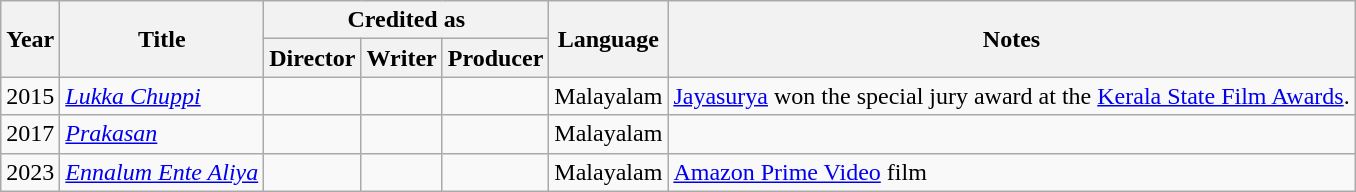<table class="wikitable sortable">
<tr>
<th rowspan="2">Year</th>
<th rowspan="2">Title</th>
<th colspan="3">Credited as</th>
<th rowspan="2">Language</th>
<th rowspan="2">Notes</th>
</tr>
<tr>
<th>Director</th>
<th>Writer</th>
<th>Producer</th>
</tr>
<tr>
<td>2015</td>
<td><em><a href='#'>Lukka Chuppi</a></em></td>
<td></td>
<td></td>
<td></td>
<td>Malayalam</td>
<td><a href='#'>Jayasurya</a> won the special jury award at the <a href='#'>Kerala State Film Awards</a>.</td>
</tr>
<tr>
<td>2017</td>
<td><em><a href='#'>Prakasan</a></em></td>
<td></td>
<td></td>
<td></td>
<td>Malayalam</td>
<td></td>
</tr>
<tr>
<td>2023</td>
<td><em><a href='#'>Ennalum Ente Aliya</a></em></td>
<td></td>
<td></td>
<td></td>
<td>Malayalam</td>
<td><a href='#'>Amazon Prime Video</a> film</td>
</tr>
</table>
